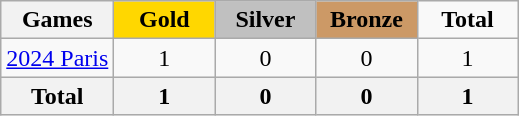<table class="wikitable">
<tr align="center">
<th>Games</th>
<td width="60" bgcolor="gold"><strong>Gold</strong></td>
<td width="60" bgcolor="silver"><strong>Silver</strong></td>
<td width="60" bgcolor="cc9966"><strong>Bronze</strong></td>
<td width="60"><strong>Total</strong></td>
</tr>
<tr align="center">
<td align="left"><a href='#'>2024 Paris</a></td>
<td>1</td>
<td>0</td>
<td>0</td>
<td>1</td>
</tr>
<tr align="center">
<th>Total</th>
<th>1</th>
<th>0</th>
<th>0</th>
<th>1</th>
</tr>
</table>
